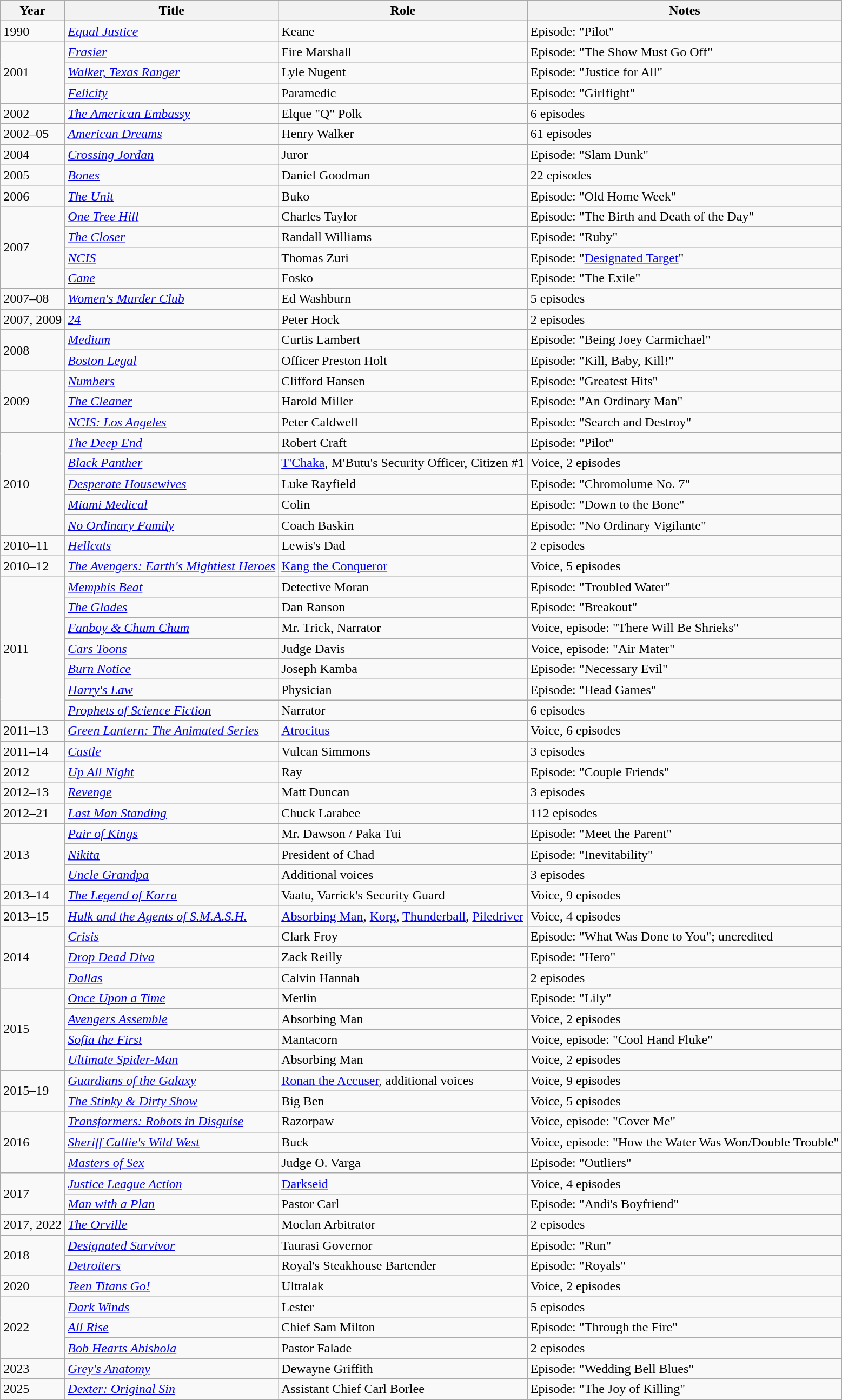<table class="wikitable sortable">
<tr>
<th>Year</th>
<th>Title</th>
<th>Role</th>
<th>Notes</th>
</tr>
<tr>
<td>1990</td>
<td><em><a href='#'>Equal Justice</a></em></td>
<td>Keane</td>
<td>Episode: "Pilot"</td>
</tr>
<tr>
<td rowspan="3">2001</td>
<td><em><a href='#'>Frasier</a></em></td>
<td>Fire Marshall</td>
<td>Episode: "The Show Must Go Off"</td>
</tr>
<tr>
<td><em><a href='#'>Walker, Texas Ranger</a></em></td>
<td>Lyle Nugent</td>
<td>Episode: "Justice for All"</td>
</tr>
<tr>
<td><em><a href='#'>Felicity</a></em></td>
<td>Paramedic</td>
<td>Episode: "Girlfight"</td>
</tr>
<tr>
<td>2002</td>
<td><em><a href='#'>The American Embassy</a></em></td>
<td>Elque "Q" Polk</td>
<td>6 episodes</td>
</tr>
<tr>
<td>2002–05</td>
<td><em><a href='#'>American Dreams</a></em></td>
<td>Henry Walker</td>
<td>61 episodes</td>
</tr>
<tr>
<td>2004</td>
<td><em><a href='#'>Crossing Jordan</a></em></td>
<td>Juror</td>
<td>Episode: "Slam Dunk"</td>
</tr>
<tr>
<td>2005</td>
<td><em><a href='#'>Bones</a></em></td>
<td>Daniel Goodman</td>
<td>22 episodes</td>
</tr>
<tr>
<td>2006</td>
<td><em><a href='#'>The Unit</a></em></td>
<td>Buko</td>
<td>Episode: "Old Home Week"</td>
</tr>
<tr>
<td rowspan="4">2007</td>
<td><em><a href='#'>One Tree Hill</a></em></td>
<td>Charles Taylor</td>
<td>Episode: "The Birth and Death of the Day"</td>
</tr>
<tr>
<td><em><a href='#'>The Closer</a></em></td>
<td>Randall Williams</td>
<td>Episode: "Ruby"</td>
</tr>
<tr>
<td><em><a href='#'>NCIS</a></em></td>
<td>Thomas Zuri</td>
<td>Episode: "<a href='#'>Designated Target</a>"</td>
</tr>
<tr>
<td><em><a href='#'>Cane</a></em></td>
<td>Fosko</td>
<td>Episode: "The Exile"</td>
</tr>
<tr>
<td>2007–08</td>
<td><em><a href='#'>Women's Murder Club</a></em></td>
<td>Ed Washburn</td>
<td>5 episodes</td>
</tr>
<tr>
<td>2007, 2009</td>
<td><em><a href='#'>24</a></em></td>
<td>Peter Hock</td>
<td>2 episodes</td>
</tr>
<tr>
<td rowspan="2">2008</td>
<td><em><a href='#'>Medium</a></em></td>
<td>Curtis Lambert</td>
<td>Episode: "Being Joey Carmichael"</td>
</tr>
<tr>
<td><em><a href='#'>Boston Legal</a></em></td>
<td>Officer Preston Holt</td>
<td>Episode: "Kill, Baby, Kill!"</td>
</tr>
<tr>
<td rowspan="3">2009</td>
<td><em><a href='#'>Numbers</a></em></td>
<td>Clifford Hansen</td>
<td>Episode: "Greatest Hits"</td>
</tr>
<tr>
<td><em><a href='#'>The Cleaner</a></em></td>
<td>Harold Miller</td>
<td>Episode: "An Ordinary Man"</td>
</tr>
<tr>
<td><em><a href='#'>NCIS: Los Angeles</a></em></td>
<td>Peter Caldwell</td>
<td>Episode: "Search and Destroy"</td>
</tr>
<tr>
<td rowspan="5">2010</td>
<td><em><a href='#'>The Deep End</a></em></td>
<td>Robert Craft</td>
<td>Episode: "Pilot"</td>
</tr>
<tr>
<td><em><a href='#'>Black Panther</a></em></td>
<td><a href='#'>T'Chaka</a>, M'Butu's Security Officer, Citizen #1</td>
<td>Voice, 2 episodes</td>
</tr>
<tr>
<td><em><a href='#'>Desperate Housewives</a></em></td>
<td>Luke Rayfield</td>
<td>Episode: "Chromolume No. 7"</td>
</tr>
<tr>
<td><em><a href='#'>Miami Medical</a></em></td>
<td>Colin</td>
<td>Episode: "Down to the Bone"</td>
</tr>
<tr>
<td><em><a href='#'>No Ordinary Family</a></em></td>
<td>Coach Baskin</td>
<td>Episode: "No Ordinary Vigilante"</td>
</tr>
<tr>
<td>2010–11</td>
<td><em><a href='#'>Hellcats</a></em></td>
<td>Lewis's Dad</td>
<td>2 episodes</td>
</tr>
<tr>
<td>2010–12</td>
<td><em><a href='#'>The Avengers: Earth's Mightiest Heroes</a></em></td>
<td><a href='#'>Kang the Conqueror</a></td>
<td>Voice, 5 episodes</td>
</tr>
<tr>
<td rowspan="7">2011</td>
<td><em><a href='#'>Memphis Beat</a></em></td>
<td>Detective Moran</td>
<td>Episode: "Troubled Water"</td>
</tr>
<tr>
<td><em><a href='#'>The Glades</a></em></td>
<td>Dan Ranson</td>
<td>Episode: "Breakout"</td>
</tr>
<tr>
<td><em><a href='#'>Fanboy & Chum Chum</a></em></td>
<td>Mr. Trick, Narrator</td>
<td>Voice, episode: "There Will Be Shrieks"</td>
</tr>
<tr>
<td><em><a href='#'>Cars Toons</a></em></td>
<td>Judge Davis</td>
<td>Voice, episode: "Air Mater"</td>
</tr>
<tr>
<td><em><a href='#'>Burn Notice</a></em></td>
<td>Joseph Kamba</td>
<td>Episode: "Necessary Evil"</td>
</tr>
<tr>
<td><em><a href='#'>Harry's Law</a></em></td>
<td>Physician</td>
<td>Episode: "Head Games"</td>
</tr>
<tr>
<td><em><a href='#'>Prophets of Science Fiction</a></em></td>
<td>Narrator</td>
<td>6 episodes</td>
</tr>
<tr>
<td>2011–13</td>
<td><em><a href='#'>Green Lantern: The Animated Series</a></em></td>
<td><a href='#'>Atrocitus</a></td>
<td>Voice, 6 episodes</td>
</tr>
<tr>
<td>2011–14</td>
<td><em><a href='#'>Castle</a></em></td>
<td>Vulcan Simmons</td>
<td>3 episodes</td>
</tr>
<tr>
<td>2012</td>
<td><em><a href='#'>Up All Night</a></em></td>
<td>Ray</td>
<td>Episode: "Couple Friends"</td>
</tr>
<tr>
<td>2012–13</td>
<td><em><a href='#'>Revenge</a></em></td>
<td>Matt Duncan</td>
<td>3 episodes</td>
</tr>
<tr>
<td>2012–21</td>
<td><em><a href='#'>Last Man Standing</a></em></td>
<td>Chuck Larabee</td>
<td>112 episodes</td>
</tr>
<tr>
<td rowspan="3">2013</td>
<td><em><a href='#'>Pair of Kings</a></em></td>
<td>Mr. Dawson / Paka Tui</td>
<td>Episode: "Meet the Parent"</td>
</tr>
<tr>
<td><em><a href='#'>Nikita</a></em></td>
<td>President of Chad</td>
<td>Episode: "Inevitability"</td>
</tr>
<tr>
<td><em><a href='#'>Uncle Grandpa</a></em></td>
<td>Additional voices</td>
<td>3 episodes</td>
</tr>
<tr>
<td>2013–14</td>
<td><em><a href='#'>The Legend of Korra</a></em></td>
<td>Vaatu, Varrick's Security Guard</td>
<td>Voice, 9 episodes</td>
</tr>
<tr>
<td>2013–15</td>
<td><em><a href='#'>Hulk and the Agents of S.M.A.S.H.</a></em></td>
<td><a href='#'>Absorbing Man</a>, <a href='#'>Korg</a>, <a href='#'>Thunderball</a>, <a href='#'>Piledriver</a></td>
<td>Voice, 4 episodes</td>
</tr>
<tr>
<td rowspan="3">2014</td>
<td><em><a href='#'>Crisis</a></em></td>
<td>Clark Froy</td>
<td>Episode: "What Was Done to You"; uncredited</td>
</tr>
<tr>
<td><em><a href='#'>Drop Dead Diva</a></em></td>
<td>Zack Reilly</td>
<td>Episode: "Hero"</td>
</tr>
<tr>
<td><em><a href='#'>Dallas</a></em></td>
<td>Calvin Hannah</td>
<td>2 episodes</td>
</tr>
<tr>
<td rowspan="4">2015</td>
<td><em><a href='#'>Once Upon a Time</a></em></td>
<td>Merlin</td>
<td>Episode: "Lily"</td>
</tr>
<tr>
<td><em><a href='#'>Avengers Assemble</a></em></td>
<td>Absorbing Man</td>
<td>Voice, 2 episodes</td>
</tr>
<tr>
<td><em><a href='#'>Sofia the First</a></em></td>
<td>Mantacorn</td>
<td>Voice, episode: "Cool Hand Fluke"</td>
</tr>
<tr>
<td><em><a href='#'>Ultimate Spider-Man</a></em></td>
<td>Absorbing Man</td>
<td>Voice, 2 episodes</td>
</tr>
<tr>
<td rowspan="2">2015–19</td>
<td><em><a href='#'>Guardians of the Galaxy</a></em></td>
<td><a href='#'>Ronan the Accuser</a>, additional voices</td>
<td>Voice, 9 episodes</td>
</tr>
<tr>
<td><em><a href='#'>The Stinky & Dirty Show</a></em></td>
<td>Big Ben</td>
<td>Voice, 5 episodes</td>
</tr>
<tr>
<td rowspan="3">2016</td>
<td><em><a href='#'>Transformers: Robots in Disguise</a></em></td>
<td>Razorpaw</td>
<td>Voice, episode: "Cover Me"</td>
</tr>
<tr>
<td><em><a href='#'>Sheriff Callie's Wild West</a></em></td>
<td>Buck</td>
<td>Voice, episode: "How the Water Was Won/Double Trouble"</td>
</tr>
<tr>
<td><em><a href='#'>Masters of Sex</a></em></td>
<td>Judge O. Varga</td>
<td>Episode: "Outliers"</td>
</tr>
<tr>
<td rowspan="2">2017</td>
<td><em><a href='#'>Justice League Action</a></em></td>
<td><a href='#'>Darkseid</a></td>
<td>Voice, 4 episodes</td>
</tr>
<tr>
<td><em><a href='#'>Man with a Plan</a></em></td>
<td>Pastor Carl</td>
<td>Episode: "Andi's Boyfriend"</td>
</tr>
<tr>
<td>2017, 2022</td>
<td><em><a href='#'>The Orville</a></em></td>
<td>Moclan Arbitrator</td>
<td>2 episodes</td>
</tr>
<tr>
<td rowspan="2">2018</td>
<td><em><a href='#'>Designated Survivor</a></em></td>
<td>Taurasi Governor</td>
<td>Episode: "Run"</td>
</tr>
<tr>
<td><em><a href='#'>Detroiters</a></em></td>
<td>Royal's Steakhouse Bartender</td>
<td>Episode: "Royals"</td>
</tr>
<tr>
<td>2020</td>
<td><em><a href='#'>Teen Titans Go!</a></em></td>
<td>Ultralak</td>
<td>Voice, 2 episodes</td>
</tr>
<tr>
<td rowspan="3">2022</td>
<td><em><a href='#'>Dark Winds</a></em></td>
<td>Lester</td>
<td>5 episodes</td>
</tr>
<tr>
<td><em><a href='#'>All Rise</a></em></td>
<td>Chief Sam Milton</td>
<td>Episode: "Through the Fire"</td>
</tr>
<tr>
<td><em><a href='#'>Bob Hearts Abishola</a></em></td>
<td>Pastor Falade</td>
<td>2 episodes</td>
</tr>
<tr>
<td>2023</td>
<td><em><a href='#'>Grey's Anatomy</a></em></td>
<td>Dewayne Griffith</td>
<td>Episode: "Wedding Bell Blues"</td>
</tr>
<tr>
<td>2025</td>
<td><em><a href='#'>Dexter: Original Sin</a></em></td>
<td>Assistant Chief Carl Borlee</td>
<td>Episode: "The Joy of Killing"</td>
</tr>
</table>
